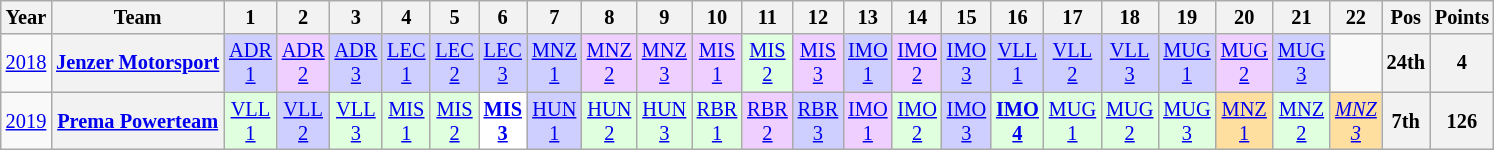<table class="wikitable" style="text-align:center; font-size:85%">
<tr>
<th>Year</th>
<th>Team</th>
<th>1</th>
<th>2</th>
<th>3</th>
<th>4</th>
<th>5</th>
<th>6</th>
<th>7</th>
<th>8</th>
<th>9</th>
<th>10</th>
<th>11</th>
<th>12</th>
<th>13</th>
<th>14</th>
<th>15</th>
<th>16</th>
<th>17</th>
<th>18</th>
<th>19</th>
<th>20</th>
<th>21</th>
<th>22</th>
<th>Pos</th>
<th>Points</th>
</tr>
<tr>
<td><a href='#'>2018</a></td>
<th nowrap><a href='#'>Jenzer Motorsport</a></th>
<td style="background:#CFCFFF;"><a href='#'>ADR<br>1</a><br></td>
<td style="background:#EFCFFF;"><a href='#'>ADR<br>2</a><br></td>
<td style="background:#CFCFFF;"><a href='#'>ADR<br>3</a><br></td>
<td style="background:#CFCFFF;"><a href='#'>LEC<br>1</a><br></td>
<td style="background:#CFCFFF;"><a href='#'>LEC<br>2</a><br></td>
<td style="background:#CFCFFF;"><a href='#'>LEC<br>3</a><br></td>
<td style="background:#CFCFFF;"><a href='#'>MNZ<br>1</a><br></td>
<td style="background:#EFCFFF;"><a href='#'>MNZ<br>2</a><br></td>
<td style="background:#EFCFFF;"><a href='#'>MNZ<br>3</a><br></td>
<td style="background:#EFCFFF;"><a href='#'>MIS<br>1</a><br></td>
<td style="background:#DFFFDF;"><a href='#'>MIS<br>2</a><br></td>
<td style="background:#EFCFFF;"><a href='#'>MIS<br>3</a><br></td>
<td style="background:#CFCFFF;"><a href='#'>IMO<br>1</a><br></td>
<td style="background:#EFCFFF;"><a href='#'>IMO<br>2</a><br></td>
<td style="background:#CFCFFF;"><a href='#'>IMO<br>3</a><br></td>
<td style="background:#CFCFFF;"><a href='#'>VLL<br>1</a><br></td>
<td style="background:#CFCFFF;"><a href='#'>VLL<br>2</a><br></td>
<td style="background:#CFCFFF;"><a href='#'>VLL<br>3</a><br></td>
<td style="background:#CFCFFF;"><a href='#'>MUG<br>1</a><br></td>
<td style="background:#EFCFFF;"><a href='#'>MUG<br>2</a><br></td>
<td style="background:#CFCFFF;"><a href='#'>MUG<br>3</a><br></td>
<td></td>
<th>24th</th>
<th>4</th>
</tr>
<tr>
<td><a href='#'>2019</a></td>
<th nowrap><a href='#'>Prema Powerteam</a></th>
<td style="background:#DFFFDF;"><a href='#'>VLL<br>1</a><br></td>
<td style="background:#CFCFFF;"><a href='#'>VLL<br>2</a><br></td>
<td style="background:#DFFFDF;"><a href='#'>VLL<br>3</a><br></td>
<td style="background:#DFFFDF;"><a href='#'>MIS<br>1</a><br></td>
<td style="background:#DFFFDF;"><a href='#'>MIS<br>2</a><br></td>
<td style="background:#ffffff;"><strong><a href='#'>MIS<br>3</a></strong><br></td>
<td style="background:#CFCFFF;"><a href='#'>HUN<br>1</a><br></td>
<td style="background:#DFFFDF;"><a href='#'>HUN<br>2</a><br></td>
<td style="background:#DFFFDF;"><a href='#'>HUN<br>3</a><br></td>
<td style="background:#DFFFDF;"><a href='#'>RBR<br>1</a><br></td>
<td style="background:#EFCFFF;"><a href='#'>RBR<br>2</a><br></td>
<td style="background:#CFCFFF;"><a href='#'>RBR<br>3</a><br></td>
<td style="background:#EFCFFF;"><a href='#'>IMO<br>1</a><br></td>
<td style="background:#DFFFDF;"><a href='#'>IMO<br>2</a><br></td>
<td style="background:#CFCFFF;"><a href='#'>IMO<br>3</a><br></td>
<td style="background:#DFFFDF;"><strong><a href='#'>IMO<br>4</a></strong><br></td>
<td style="background:#DFFFDF;"><a href='#'>MUG<br>1</a><br></td>
<td style="background:#DFFFDF;"><a href='#'>MUG<br>2</a><br></td>
<td style="background:#DFFFDF;"><a href='#'>MUG<br>3</a><br></td>
<td style="background:#FFDF9F;"><a href='#'>MNZ<br>1</a><br></td>
<td style="background:#DFFFDF;"><a href='#'>MNZ<br>2</a><br></td>
<td style="background:#FFDF9F;"><em><a href='#'>MNZ<br>3</a></em><br></td>
<th>7th</th>
<th>126</th>
</tr>
</table>
